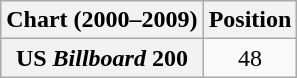<table class="wikitable plainrowheaders">
<tr>
<th>Chart (2000–2009)</th>
<th>Position</th>
</tr>
<tr>
<th scope="row">US <em>Billboard</em> 200</th>
<td style="text-align:center;">48</td>
</tr>
</table>
